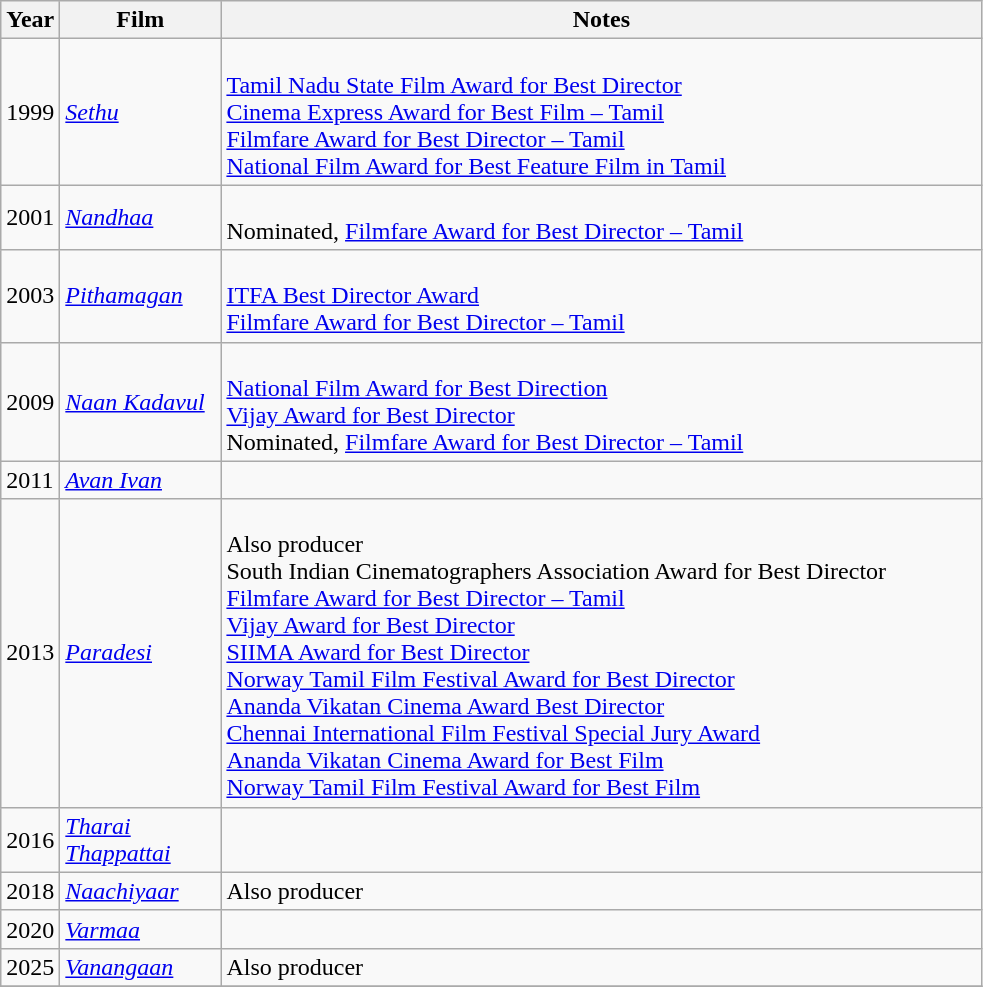<table class="wikitable sortable">
<tr>
<th rowspan="2" style="width:20px;">Year</th>
<th rowspan="2" style="width:100px;">Film</th>
<th rowspan="2"  style="text-align:center; width:500px;" class="unsortable">Notes</th>
</tr>
<tr>
</tr>
<tr>
<td>1999</td>
<td><em><a href='#'>Sethu</a></em></td>
<td><br><a href='#'>Tamil Nadu State Film Award for Best Director</a><br><a href='#'>Cinema Express Award for Best Film – Tamil</a><br>
<a href='#'>Filmfare Award for Best Director&nbsp;– Tamil</a><br><a href='#'>National Film Award for Best Feature Film in Tamil</a></td>
</tr>
<tr>
<td>2001</td>
<td><em><a href='#'>Nandhaa</a></em></td>
<td><br>Nominated, <a href='#'>Filmfare Award for Best Director – Tamil</a></td>
</tr>
<tr>
<td>2003</td>
<td><em><a href='#'>Pithamagan</a></em></td>
<td><br><a href='#'>ITFA Best Director Award</a><br>
<a href='#'>Filmfare Award for Best Director – Tamil</a></td>
</tr>
<tr>
<td>2009</td>
<td><em><a href='#'>Naan Kadavul</a></em></td>
<td><br><a href='#'>National Film Award for Best Direction</a><br>
<a href='#'>Vijay Award for Best Director</a> <br>
Nominated, <a href='#'>Filmfare Award for Best Director – Tamil</a></td>
</tr>
<tr>
<td>2011</td>
<td><em><a href='#'>Avan Ivan</a></em></td>
<td></td>
</tr>
<tr>
<td>2013</td>
<td><em><a href='#'>Paradesi</a></em></td>
<td><br>Also producer<br>South Indian Cinematographers Association Award for Best Director<br>
<a href='#'>Filmfare Award for Best Director – Tamil</a> <br>
<a href='#'>Vijay Award for Best Director</a> <br>
<a href='#'>SIIMA Award for Best Director</a><br>
<a href='#'>Norway Tamil Film Festival Award for Best Director</a><br>
<a href='#'>Ananda Vikatan Cinema Award Best Director</a><br>
<a href='#'>Chennai International Film Festival Special Jury Award</a><br>
<a href='#'>Ananda Vikatan Cinema Award for Best Film</a><br>
<a href='#'>Norway Tamil Film Festival Award for Best Film</a><br></td>
</tr>
<tr>
<td>2016</td>
<td><em><a href='#'>Tharai Thappattai</a></em></td>
<td></td>
</tr>
<tr>
<td>2018</td>
<td><em><a href='#'>Naachiyaar</a></em></td>
<td>Also producer</td>
</tr>
<tr>
<td>2020</td>
<td><em><a href='#'>Varmaa</a></em></td>
<td></td>
</tr>
<tr>
<td>2025</td>
<td><em><a href='#'>Vanangaan</a></em></td>
<td>Also producer</td>
</tr>
<tr>
</tr>
</table>
